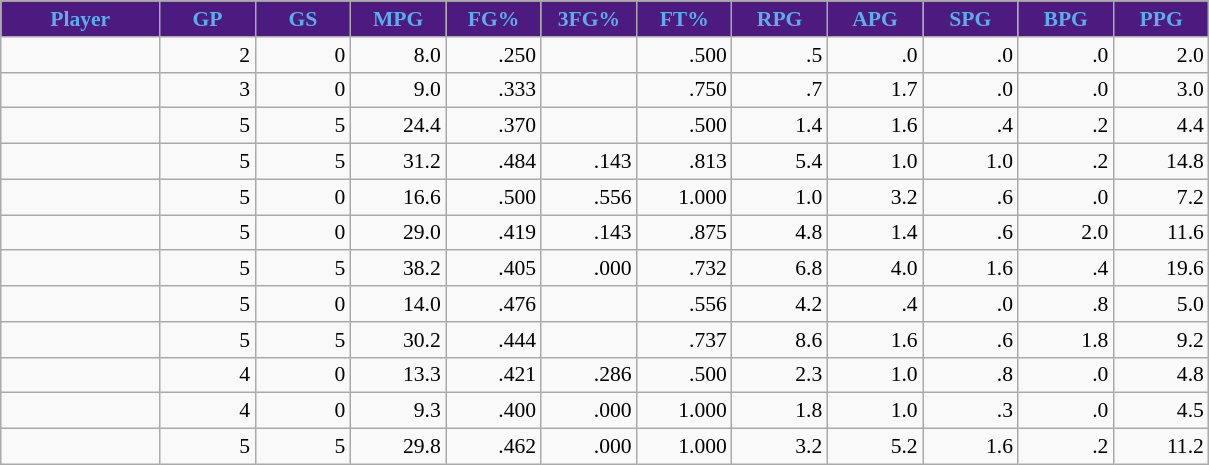<table class="wikitable sortable" style="text-align:right; font-size: 90%">
<tr>
<th style="background:#4D1A7F; color:#5DADEC" width="10%">Player</th>
<th style="background:#4D1A7F; color:#5DADEC" width="6%">GP</th>
<th style="background:#4D1A7F; color:#5DADEC" width="6%">GS</th>
<th style="background:#4D1A7F; color:#5DADEC" width="6%">MPG</th>
<th style="background:#4D1A7F; color:#5DADEC" width="6%">FG%</th>
<th style="background:#4D1A7F; color:#5DADEC" width="6%">3FG%</th>
<th style="background:#4D1A7F; color:#5DADEC" width="6%">FT%</th>
<th style="background:#4D1A7F; color:#5DADEC" width="6%">RPG</th>
<th style="background:#4D1A7F; color:#5DADEC" width="6%">APG</th>
<th style="background:#4D1A7F; color:#5DADEC" width="6%">SPG</th>
<th style="background:#4D1A7F; color:#5DADEC" width="6%">BPG</th>
<th style="background:#4D1A7F; color:#5DADEC" width="6%">PPG</th>
</tr>
<tr>
<td style="text-align:left;"></td>
<td>2</td>
<td>0</td>
<td>8.0</td>
<td>.250</td>
<td></td>
<td>.500</td>
<td>.5</td>
<td>.0</td>
<td>.0</td>
<td>.0</td>
<td>2.0</td>
</tr>
<tr>
<td style="text-align:left;"></td>
<td>3</td>
<td>0</td>
<td>9.0</td>
<td>.333</td>
<td></td>
<td>.750</td>
<td>.7</td>
<td>1.7</td>
<td>.0</td>
<td>.0</td>
<td>3.0</td>
</tr>
<tr>
<td style="text-align:left;"></td>
<td>5</td>
<td>5</td>
<td>24.4</td>
<td>.370</td>
<td></td>
<td>.500</td>
<td>1.4</td>
<td>1.6</td>
<td>.4</td>
<td>.2</td>
<td>4.4</td>
</tr>
<tr>
<td style="text-align:left;"></td>
<td>5</td>
<td>5</td>
<td>31.2</td>
<td>.484</td>
<td>.143</td>
<td>.813</td>
<td>5.4</td>
<td>1.0</td>
<td>1.0</td>
<td>.2</td>
<td>14.8</td>
</tr>
<tr>
<td style="text-align:left;"></td>
<td>5</td>
<td>0</td>
<td>16.6</td>
<td>.500</td>
<td>.556</td>
<td>1.000</td>
<td>1.0</td>
<td>3.2</td>
<td>.6</td>
<td>.0</td>
<td>7.2</td>
</tr>
<tr>
<td style="text-align:left;"></td>
<td>5</td>
<td>0</td>
<td>29.0</td>
<td>.419</td>
<td>.143</td>
<td>.875</td>
<td>4.8</td>
<td>1.4</td>
<td>.6</td>
<td>2.0</td>
<td>11.6</td>
</tr>
<tr>
<td style="text-align:left;"></td>
<td>5</td>
<td>5</td>
<td>38.2</td>
<td>.405</td>
<td>.000</td>
<td>.732</td>
<td>6.8</td>
<td>4.0</td>
<td>1.6</td>
<td>.4</td>
<td>19.6</td>
</tr>
<tr>
<td style="text-align:left;"></td>
<td>5</td>
<td>0</td>
<td>14.0</td>
<td>.476</td>
<td></td>
<td>.556</td>
<td>4.2</td>
<td>.4</td>
<td>.0</td>
<td>.8</td>
<td>5.0</td>
</tr>
<tr>
<td style="text-align:left;"></td>
<td>5</td>
<td>5</td>
<td>30.2</td>
<td>.444</td>
<td></td>
<td>.737</td>
<td>8.6</td>
<td>1.6</td>
<td>.6</td>
<td>1.8</td>
<td>9.2</td>
</tr>
<tr>
<td style="text-align:left;"></td>
<td>4</td>
<td>0</td>
<td>13.3</td>
<td>.421</td>
<td>.286</td>
<td>.500</td>
<td>2.3</td>
<td>1.0</td>
<td>.8</td>
<td>.0</td>
<td>4.8</td>
</tr>
<tr>
<td style="text-align:left;"></td>
<td>4</td>
<td>0</td>
<td>9.3</td>
<td>.400</td>
<td>.000</td>
<td>1.000</td>
<td>1.8</td>
<td>1.0</td>
<td>.3</td>
<td>.0</td>
<td>4.5</td>
</tr>
<tr>
<td style="text-align:left;"></td>
<td>5</td>
<td>5</td>
<td>29.8</td>
<td>.462</td>
<td>.000</td>
<td>1.000</td>
<td>3.2</td>
<td>5.2</td>
<td>1.6</td>
<td>.2</td>
<td>11.2</td>
</tr>
</table>
